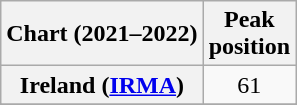<table class="wikitable sortable plainrowheaders" style="text-align:center">
<tr>
<th scope="col">Chart (2021–2022)</th>
<th scope="col">Peak<br>position</th>
</tr>
<tr>
<th scope="row">Ireland (<a href='#'>IRMA</a>)</th>
<td>61</td>
</tr>
<tr>
</tr>
<tr>
</tr>
</table>
